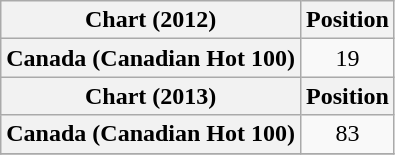<table class="wikitable plainrowheaders" style="text-align:center;">
<tr>
<th scope="col">Chart (2012)</th>
<th scope="col">Position</th>
</tr>
<tr>
<th scope="row">Canada (Canadian Hot 100)</th>
<td>19</td>
</tr>
<tr>
<th scope="col">Chart (2013)</th>
<th scope="col">Position</th>
</tr>
<tr>
<th scope="row">Canada (Canadian Hot 100)</th>
<td>83</td>
</tr>
<tr>
</tr>
</table>
